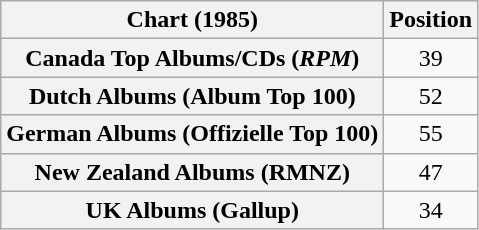<table class="wikitable sortable plainrowheaders" style="text-align:center">
<tr>
<th scope="col">Chart (1985)</th>
<th scope="col">Position</th>
</tr>
<tr>
<th scope="row">Canada Top Albums/CDs (<em>RPM</em>)</th>
<td>39</td>
</tr>
<tr>
<th scope="row">Dutch Albums (Album Top 100)</th>
<td>52</td>
</tr>
<tr>
<th scope="row">German Albums (Offizielle Top 100)</th>
<td>55</td>
</tr>
<tr>
<th scope="row">New Zealand Albums (RMNZ)</th>
<td>47</td>
</tr>
<tr>
<th scope="row">UK Albums (Gallup)</th>
<td>34</td>
</tr>
</table>
